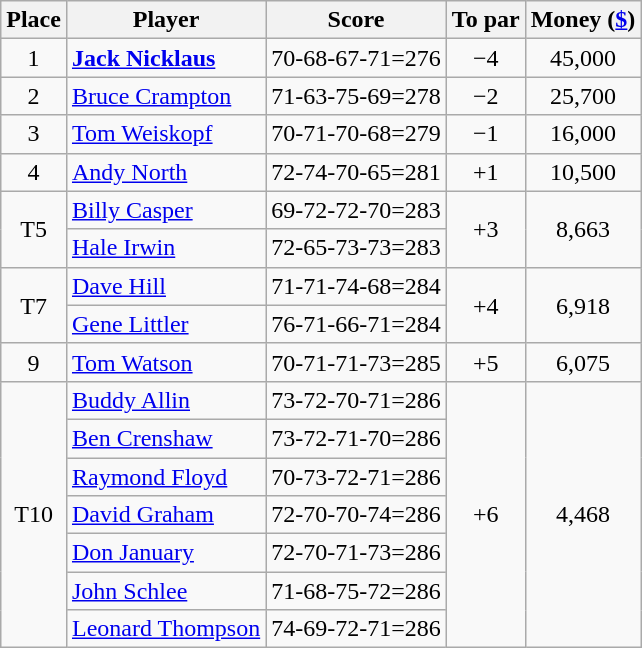<table class=wikitable>
<tr>
<th>Place</th>
<th>Player</th>
<th>Score</th>
<th>To par</th>
<th>Money (<a href='#'>$</a>)</th>
</tr>
<tr>
<td align=center>1</td>
<td> <strong><a href='#'>Jack Nicklaus</a></strong></td>
<td>70-68-67-71=276</td>
<td align=center>−4</td>
<td align=center>45,000</td>
</tr>
<tr>
<td align=center>2</td>
<td> <a href='#'>Bruce Crampton</a></td>
<td>71-63-75-69=278</td>
<td align=center>−2</td>
<td align=center>25,700</td>
</tr>
<tr>
<td align=center>3</td>
<td> <a href='#'>Tom Weiskopf</a></td>
<td>70-71-70-68=279</td>
<td align=center>−1</td>
<td align=center>16,000</td>
</tr>
<tr>
<td align=center>4</td>
<td> <a href='#'>Andy North</a></td>
<td>72-74-70-65=281</td>
<td align=center>+1</td>
<td align=center>10,500</td>
</tr>
<tr>
<td rowspan=2 align=center>T5</td>
<td> <a href='#'>Billy Casper</a></td>
<td>69-72-72-70=283</td>
<td rowspan=2 align=center>+3</td>
<td rowspan=2 align=center>8,663</td>
</tr>
<tr>
<td> <a href='#'>Hale Irwin</a></td>
<td>72-65-73-73=283</td>
</tr>
<tr>
<td rowspan=2 align=center>T7</td>
<td> <a href='#'>Dave Hill</a></td>
<td>71-71-74-68=284</td>
<td rowspan=2 align=center>+4</td>
<td rowspan=2 align=center>6,918</td>
</tr>
<tr>
<td> <a href='#'>Gene Littler</a></td>
<td>76-71-66-71=284</td>
</tr>
<tr>
<td align=center>9</td>
<td> <a href='#'>Tom Watson</a></td>
<td>70-71-71-73=285</td>
<td align=center>+5</td>
<td align=center>6,075</td>
</tr>
<tr>
<td rowspan=7 align=center>T10</td>
<td> <a href='#'>Buddy Allin</a></td>
<td>73-72-70-71=286</td>
<td rowspan=7 align=center>+6</td>
<td rowspan=7 align=center>4,468</td>
</tr>
<tr>
<td> <a href='#'>Ben Crenshaw</a></td>
<td>73-72-71-70=286</td>
</tr>
<tr>
<td> <a href='#'>Raymond Floyd</a></td>
<td>70-73-72-71=286</td>
</tr>
<tr>
<td> <a href='#'>David Graham</a></td>
<td>72-70-70-74=286</td>
</tr>
<tr>
<td> <a href='#'>Don January</a></td>
<td>72-70-71-73=286</td>
</tr>
<tr>
<td> <a href='#'>John Schlee</a></td>
<td>71-68-75-72=286</td>
</tr>
<tr>
<td> <a href='#'>Leonard Thompson</a></td>
<td>74-69-72-71=286</td>
</tr>
</table>
